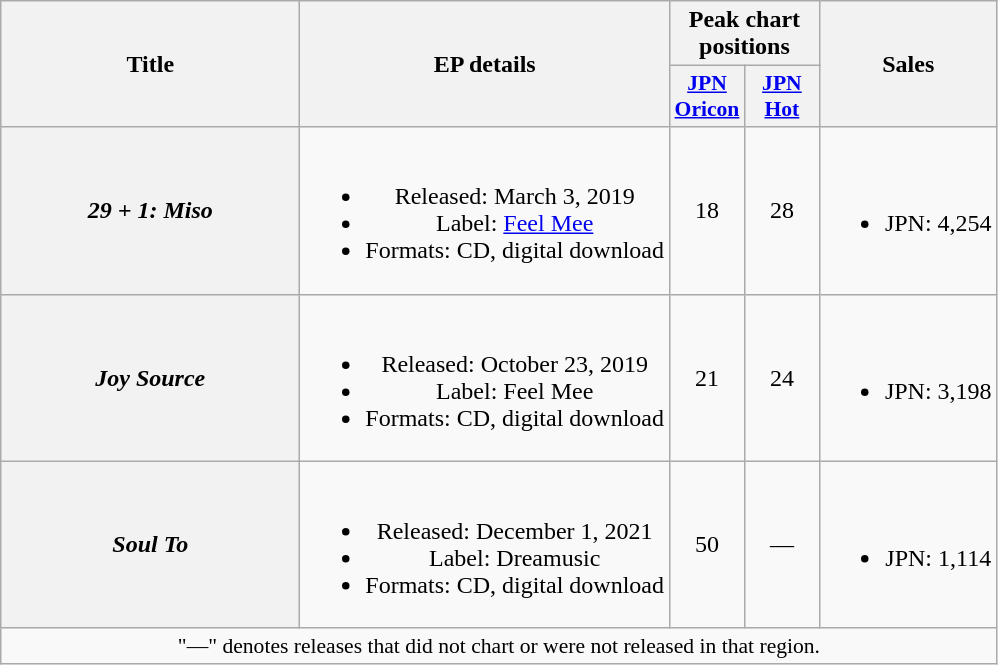<table class="wikitable plainrowheaders" style="text-align:center;">
<tr>
<th scope="col" rowspan="2" style="width:12em;">Title</th>
<th scope="col" rowspan="2">EP details</th>
<th scope="col" colspan="2">Peak chart positions</th>
<th scope="col" rowspan="2">Sales<br></th>
</tr>
<tr>
<th scope="col" style="width:3em;font-size:90%;"><a href='#'>JPN<br>Oricon</a><br></th>
<th scope="col" style="width:3em;font-size:90%;"><a href='#'>JPN<br>Hot</a><br></th>
</tr>
<tr>
<th scope="row"><em>29 + 1: Miso</em></th>
<td><br><ul><li>Released: March 3, 2019</li><li>Label: <a href='#'>Feel Mee</a></li><li>Formats: CD, digital download</li></ul></td>
<td>18</td>
<td>28</td>
<td><br><ul><li>JPN: 4,254</li></ul></td>
</tr>
<tr>
<th scope="row"><em>Joy Source</em></th>
<td><br><ul><li>Released: October 23, 2019</li><li>Label: Feel Mee</li><li>Formats: CD, digital download</li></ul></td>
<td>21</td>
<td>24</td>
<td><br><ul><li>JPN: 3,198</li></ul></td>
</tr>
<tr>
<th scope="row"><em>Soul To</em></th>
<td><br><ul><li>Released: December 1, 2021</li><li>Label: Dreamusic</li><li>Formats: CD, digital download</li></ul></td>
<td>50</td>
<td>—</td>
<td><br><ul><li>JPN: 1,114</li></ul></td>
</tr>
<tr>
<td colspan="7" style="font-size:90%;">"—" denotes releases that did not chart or were not released in that region.</td>
</tr>
</table>
